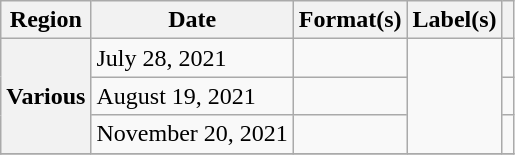<table class="wikitable plainrowheaders">
<tr>
<th scope="col">Region</th>
<th scope="col">Date</th>
<th scope="col">Format(s)</th>
<th scope="col">Label(s)</th>
<th scope="col"></th>
</tr>
<tr>
<th scope="row" rowspan="3">Various</th>
<td>July 28, 2021</td>
<td></td>
<td rowspan="3"></td>
<td style="text-align:center"></td>
</tr>
<tr>
<td>August 19, 2021</td>
<td></td>
<td style="text-align:center"></td>
</tr>
<tr>
<td>November 20, 2021</td>
<td></td>
<td style="text-align:center"></td>
</tr>
<tr>
</tr>
</table>
